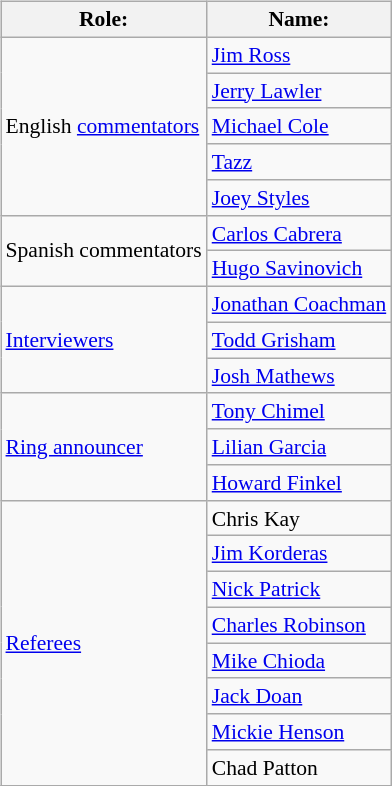<table class=wikitable style="font-size:90%; margin: 0.5em 0 0.5em 1em; float: right; clear: right;">
<tr>
<th>Role:</th>
<th>Name:</th>
</tr>
<tr>
<td rowspan=5>English <a href='#'>commentators</a></td>
<td><a href='#'>Jim Ross</a> </td>
</tr>
<tr>
<td><a href='#'>Jerry Lawler</a> </td>
</tr>
<tr>
<td><a href='#'>Michael Cole</a> </td>
</tr>
<tr>
<td><a href='#'>Tazz</a> </td>
</tr>
<tr>
<td><a href='#'>Joey Styles</a> </td>
</tr>
<tr>
<td rowspan=2>Spanish commentators</td>
<td><a href='#'>Carlos Cabrera</a></td>
</tr>
<tr>
<td><a href='#'>Hugo Savinovich</a></td>
</tr>
<tr>
<td rowspan=3><a href='#'>Interviewers</a></td>
<td><a href='#'>Jonathan Coachman</a></td>
</tr>
<tr>
<td><a href='#'>Todd Grisham</a></td>
</tr>
<tr>
<td><a href='#'>Josh Mathews</a></td>
</tr>
<tr>
<td rowspan=3><a href='#'>Ring announcer</a></td>
<td><a href='#'>Tony Chimel</a> </td>
</tr>
<tr>
<td><a href='#'>Lilian Garcia</a> </td>
</tr>
<tr>
<td><a href='#'>Howard Finkel</a> </td>
</tr>
<tr>
<td rowspan=8><a href='#'>Referees</a></td>
<td>Chris Kay  </td>
</tr>
<tr>
<td><a href='#'>Jim Korderas</a>  </td>
</tr>
<tr>
<td><a href='#'>Nick Patrick</a>  </td>
</tr>
<tr>
<td><a href='#'>Charles Robinson</a>  </td>
</tr>
<tr>
<td><a href='#'>Mike Chioda</a> </td>
</tr>
<tr>
<td><a href='#'>Jack Doan</a> </td>
</tr>
<tr>
<td><a href='#'>Mickie Henson</a> </td>
</tr>
<tr>
<td>Chad Patton </td>
</tr>
<tr>
</tr>
</table>
